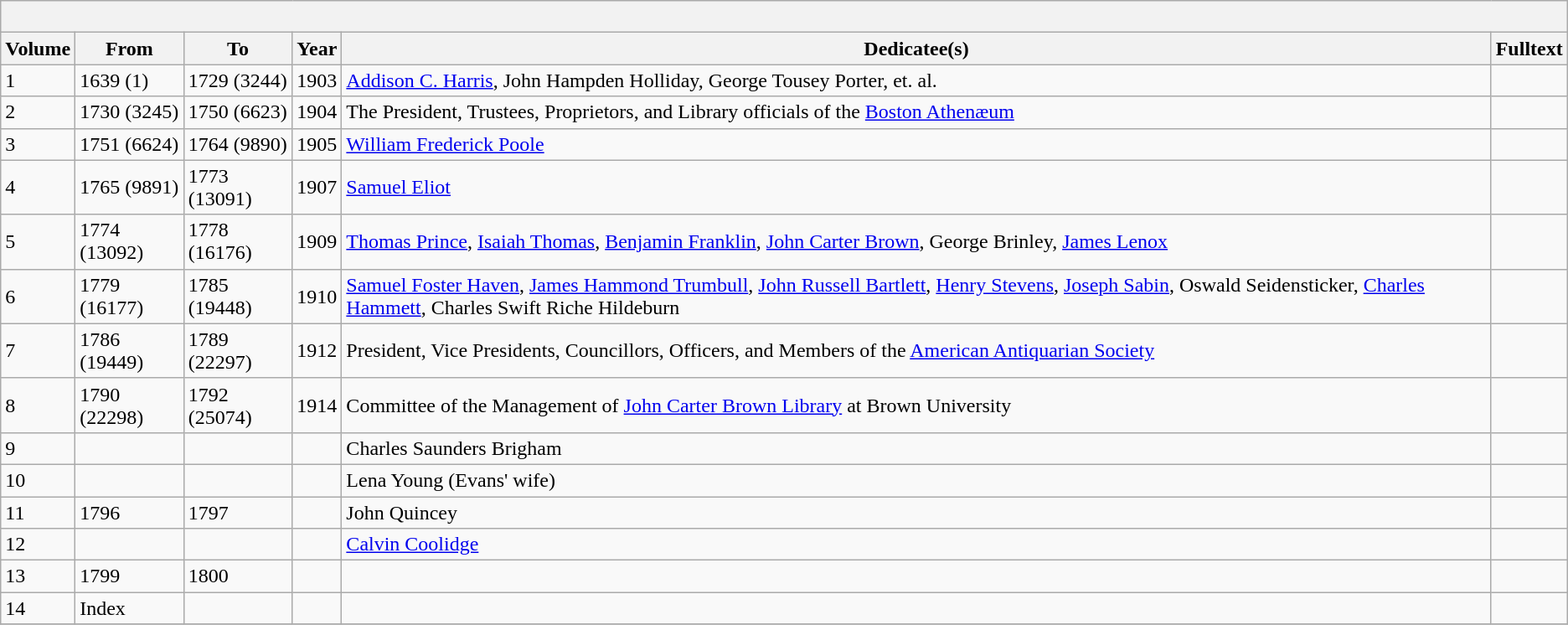<table align="center" class="wikitable">
<tr>
<th colspan="6"><br></th>
</tr>
<tr>
<th>Volume</th>
<th>From</th>
<th>To</th>
<th>Year</th>
<th>Dedicatee(s)</th>
<th>Fulltext </th>
</tr>
<tr>
<td>1</td>
<td>1639 (1)</td>
<td>1729 (3244)</td>
<td>1903</td>
<td><a href='#'>Addison C. Harris</a>, John Hampden Holliday, George Tousey Porter, et. al.</td>
<td><br></td>
</tr>
<tr>
<td>2</td>
<td>1730 (3245)</td>
<td>1750 (6623)</td>
<td>1904</td>
<td>The President, Trustees, Proprietors, and Library officials of the <a href='#'>Boston Athenæum</a></td>
<td></td>
</tr>
<tr>
<td>3</td>
<td>1751 (6624)</td>
<td>1764 (9890)</td>
<td>1905</td>
<td><a href='#'>William Frederick Poole</a></td>
<td></td>
</tr>
<tr>
<td>4</td>
<td>1765 (9891)</td>
<td>1773 (13091)</td>
<td>1907</td>
<td><a href='#'>Samuel Eliot</a></td>
<td></td>
</tr>
<tr>
<td>5</td>
<td>1774 (13092)</td>
<td>1778 (16176)</td>
<td>1909</td>
<td><a href='#'>Thomas Prince</a>, <a href='#'>Isaiah Thomas</a>, <a href='#'>Benjamin Franklin</a>, <a href='#'>John Carter Brown</a>, George Brinley, <a href='#'>James Lenox</a></td>
<td></td>
</tr>
<tr>
<td>6</td>
<td>1779 (16177)</td>
<td>1785 (19448)</td>
<td>1910</td>
<td><a href='#'>Samuel Foster Haven</a>, <a href='#'>James Hammond Trumbull</a>, <a href='#'>John Russell Bartlett</a>, <a href='#'>Henry Stevens</a>, <a href='#'>Joseph Sabin</a>, Oswald Seidensticker, <a href='#'>Charles Hammett</a>, Charles Swift Riche Hildeburn</td>
<td></td>
</tr>
<tr>
<td>7</td>
<td>1786 (19449)</td>
<td>1789 (22297)</td>
<td>1912</td>
<td>President, Vice Presidents, Councillors, Officers, and Members of the <a href='#'>American Antiquarian Society</a></td>
<td></td>
</tr>
<tr>
<td>8</td>
<td>1790 (22298)</td>
<td>1792 (25074)</td>
<td>1914</td>
<td>Committee of the Management of <a href='#'>John Carter Brown Library</a> at Brown University</td>
<td></td>
</tr>
<tr>
<td>9</td>
<td></td>
<td></td>
<td></td>
<td>Charles Saunders Brigham</td>
<td></td>
</tr>
<tr>
<td>10</td>
<td></td>
<td></td>
<td></td>
<td>Lena Young (Evans' wife)</td>
<td></td>
</tr>
<tr>
<td>11</td>
<td>1796</td>
<td>1797</td>
<td></td>
<td>John Quincey</td>
<td></td>
</tr>
<tr>
<td>12</td>
<td></td>
<td></td>
<td></td>
<td><a href='#'>Calvin Coolidge</a></td>
<td></td>
</tr>
<tr>
<td>13</td>
<td>1799</td>
<td>1800</td>
<td></td>
<td></td>
<td></td>
</tr>
<tr>
<td>14</td>
<td>Index</td>
<td></td>
<td></td>
<td></td>
<td></td>
</tr>
<tr>
</tr>
</table>
